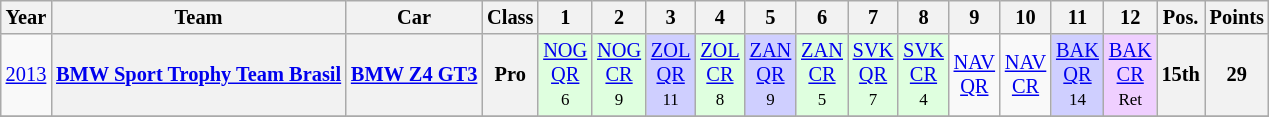<table class="wikitable" border="1" style="text-align:center; font-size:85%;">
<tr>
<th>Year</th>
<th>Team</th>
<th>Car</th>
<th>Class</th>
<th>1</th>
<th>2</th>
<th>3</th>
<th>4</th>
<th>5</th>
<th>6</th>
<th>7</th>
<th>8</th>
<th>9</th>
<th>10</th>
<th>11</th>
<th>12</th>
<th>Pos.</th>
<th>Points</th>
</tr>
<tr>
<td><a href='#'>2013</a></td>
<th nowrap><a href='#'>BMW Sport Trophy Team Brasil</a></th>
<th nowrap><a href='#'>BMW Z4 GT3</a></th>
<th>Pro</th>
<td style="background:#DFFFDF;"><a href='#'>NOG<br>QR</a><br><small>6<br></small></td>
<td style="background:#DFFFDF;"><a href='#'>NOG<br>CR</a><br><small>9<br></small></td>
<td style="background:#CFCFFF;"><a href='#'>ZOL<br>QR</a><br><small>11<br></small></td>
<td style="background:#DFFFDF;"><a href='#'>ZOL<br>CR</a><br><small>8<br></small></td>
<td style="background:#CFCFFF;"><a href='#'>ZAN<br>QR</a><br><small>9<br></small></td>
<td style="background:#DFFFDF;"><a href='#'>ZAN<br>CR</a><br><small>5<br></small></td>
<td style="background:#DFFFDF;"><a href='#'>SVK<br>QR</a><br><small>7<br></small></td>
<td style="background:#DFFFDF;"><a href='#'>SVK<br>CR</a><br><small>4<br></small></td>
<td><a href='#'>NAV<br>QR</a></td>
<td><a href='#'>NAV<br>CR</a></td>
<td style="background:#CFCFFF;"><a href='#'>BAK<br>QR</a><br><small>14<br></small></td>
<td style="background:#EFCFFF;"><a href='#'>BAK<br>CR</a><br><small>Ret<br></small></td>
<th>15th</th>
<th>29</th>
</tr>
<tr>
</tr>
</table>
